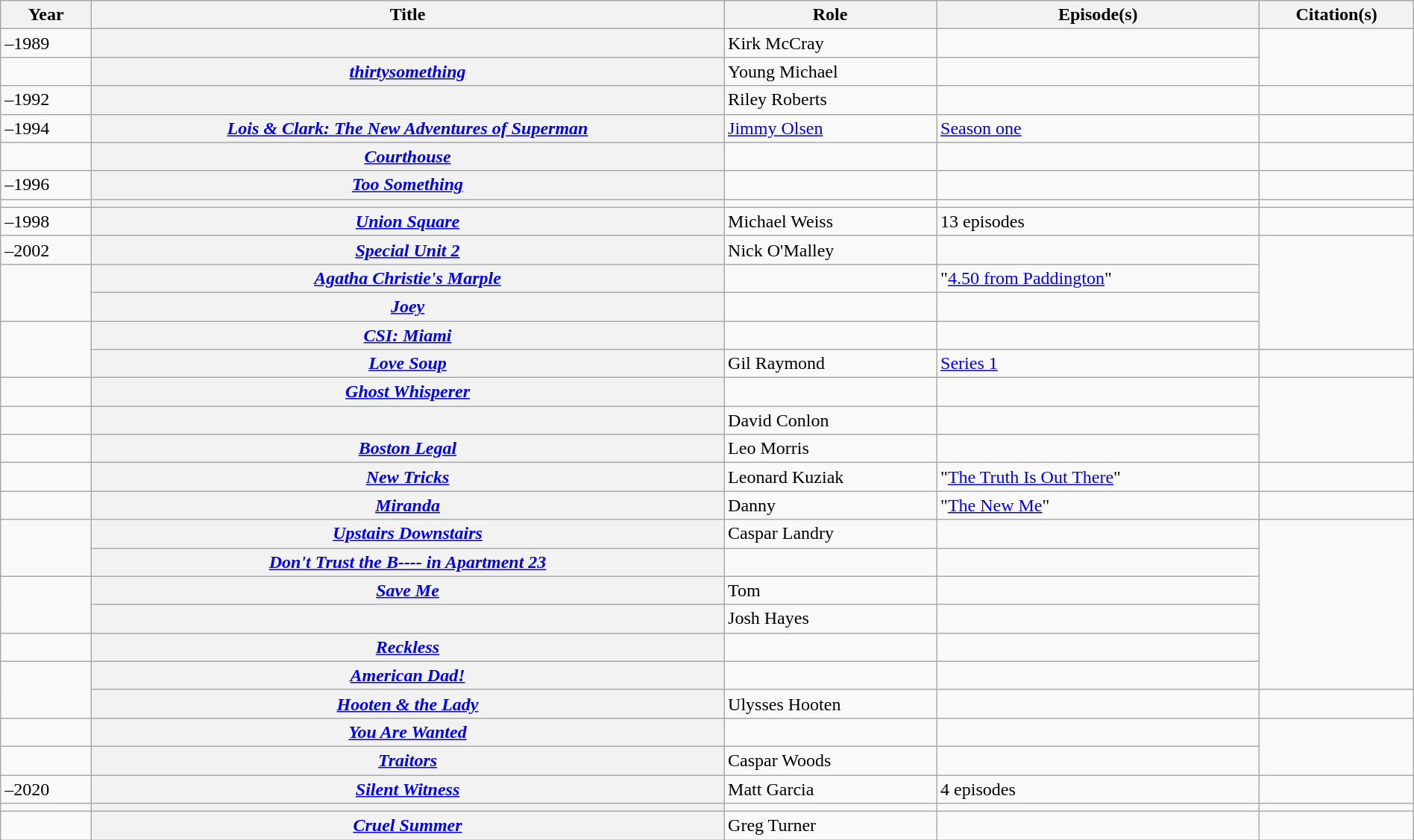<table class="wikitable plainrowheaders sortable" style="width: 100%;">
<tr>
<th scope="col">Year</th>
<th scope="col">Title</th>
<th class="unsortable">Role</th>
<th class="unsortable">Episode(s)</th>
<th class="unsortable">Citation(s)</th>
</tr>
<tr>
<td>–1989</td>
<th scope="row"><em></em></th>
<td>Kirk McCray</td>
<td></td>
<td rowspan="2"></td>
</tr>
<tr>
<td></td>
<th scope="row"><em><a href='#'>thirtysomething</a></em></th>
<td>Young Michael</td>
<td></td>
</tr>
<tr>
<td>–1992</td>
<th scope="row"><em></em></th>
<td>Riley Roberts</td>
<td></td>
<td></td>
</tr>
<tr>
<td>–1994</td>
<th scope="row"><em><a href='#'>Lois & Clark: The New Adventures of Superman</a></em></th>
<td><a href='#'>Jimmy Olsen</a></td>
<td><a href='#'>Season one</a></td>
<td></td>
</tr>
<tr>
<td></td>
<th scope="row"><a href='#'><em>Courthouse</em></a></th>
<td></td>
<td></td>
<td></td>
</tr>
<tr>
<td>–1996</td>
<th scope="row"><em><a href='#'>Too Something</a></em></th>
<td></td>
<td></td>
<td></td>
</tr>
<tr>
<td></td>
<th scope="row"><em></em></th>
<td></td>
<td></td>
<td></td>
</tr>
<tr>
<td>–1998</td>
<th scope="row"><a href='#'><em>Union Square</em></a></th>
<td>Michael Weiss</td>
<td>13 episodes</td>
<td></td>
</tr>
<tr>
<td>–2002</td>
<th scope="row"><em><a href='#'>Special Unit 2</a></em></th>
<td>Nick O'Malley</td>
<td></td>
<td rowspan="4"></td>
</tr>
<tr>
<td rowspan="2"></td>
<th scope="row"><em><a href='#'>Agatha Christie's Marple</a></em></th>
<td></td>
<td>"<a href='#'>4.50 from Paddington</a>"</td>
</tr>
<tr>
<th scope="row"><a href='#'><em>Joey</em></a></th>
<td></td>
<td></td>
</tr>
<tr>
<td rowspan="2"></td>
<th scope="row"><em><a href='#'>CSI: Miami</a></em></th>
<td></td>
<td></td>
</tr>
<tr>
<th scope="row"><em><a href='#'>Love Soup</a></em></th>
<td>Gil Raymond</td>
<td><a href='#'>Series 1</a></td>
<td></td>
</tr>
<tr>
<td></td>
<th scope="row"><em><a href='#'>Ghost Whisperer</a></em></th>
<td></td>
<td></td>
<td rowspan="3"></td>
</tr>
<tr>
<td></td>
<th scope="row"><em></em></th>
<td>David Conlon</td>
<td></td>
</tr>
<tr>
<td></td>
<th scope="row"><em><a href='#'>Boston Legal</a></em></th>
<td>Leo Morris</td>
<td></td>
</tr>
<tr>
<td></td>
<th scope="row"><em><a href='#'>New Tricks</a></em></th>
<td>Leonard Kuziak</td>
<td>"<a href='#'>The Truth Is Out There</a>"</td>
<td></td>
</tr>
<tr>
<td></td>
<th scope="row"><a href='#'><em>Miranda</em></a></th>
<td>Danny</td>
<td>"<a href='#'>The New Me</a>"</td>
<td></td>
</tr>
<tr>
<td rowspan="2"></td>
<th scope="row"><a href='#'><em>Upstairs Downstairs</em></a></th>
<td>Caspar Landry</td>
<td></td>
<td rowspan="6"></td>
</tr>
<tr>
<th scope="row"><em><a href='#'>Don't Trust the B---- in Apartment 23</a></em></th>
<td></td>
<td></td>
</tr>
<tr>
<td rowspan="2"></td>
<th scope="row"><a href='#'><em>Save Me</em></a></th>
<td>Tom</td>
<td></td>
</tr>
<tr>
<th scope="row"><em></em></th>
<td>Josh Hayes</td>
<td></td>
</tr>
<tr>
<td></td>
<th scope="row"><a href='#'><em>Reckless</em></a></th>
<td></td>
<td></td>
</tr>
<tr>
<td rowspan="2"></td>
<th scope="row"><em><a href='#'>American Dad!</a></em></th>
<td></td>
<td></td>
</tr>
<tr>
<th scope="row"><em><a href='#'>Hooten & the Lady</a></em></th>
<td>Ulysses Hooten</td>
<td></td>
<td></td>
</tr>
<tr>
<td></td>
<th scope="row"><em><a href='#'>You Are Wanted</a></em></th>
<td></td>
<td></td>
<td rowspan="2"></td>
</tr>
<tr>
<td></td>
<th scope="row"><a href='#'><em>Traitors</em></a></th>
<td>Caspar Woods</td>
<td></td>
</tr>
<tr>
<td>–2020</td>
<th scope="row"><em><a href='#'>Silent Witness</a></em></th>
<td>Matt Garcia</td>
<td>4 episodes</td>
<td></td>
</tr>
<tr>
<td></td>
<th scope="row"><em></em></th>
<td></td>
<td></td>
<td></td>
</tr>
<tr>
<td></td>
<th scope="row"><a href='#'><em>Cruel Summer</em></a></th>
<td>Greg Turner</td>
<td></td>
<td></td>
</tr>
</table>
